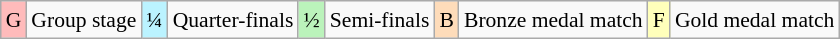<table class="wikitable" style="margin:0.5em auto; font-size:90%; line-height:1.25em;">
<tr>
<td bgcolor="#FFBBBB" align=center>G</td>
<td>Group stage</td>
<td bgcolor="#BBF3FF" align=center>¼</td>
<td>Quarter-finals</td>
<td bgcolor="#BBF3BB" align=center>½</td>
<td>Semi-finals</td>
<td bgcolor="#FEDCBA" align=center>B</td>
<td>Bronze medal match</td>
<td bgcolor="#FFFFBB" align=center>F</td>
<td>Gold medal match</td>
</tr>
</table>
